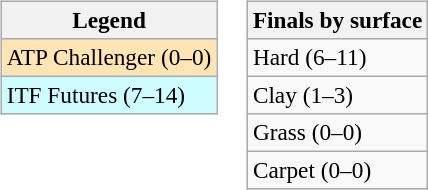<table>
<tr valign=top>
<td><br><table class=wikitable style=font-size:97%>
<tr>
<th>Legend</th>
</tr>
<tr bgcolor=moccasin>
<td>ATP Challenger (0–0)</td>
</tr>
<tr bgcolor=cffcff>
<td>ITF Futures (7–14)</td>
</tr>
</table>
</td>
<td><br><table class=wikitable style=font-size:97%>
<tr>
<th>Finals by surface</th>
</tr>
<tr>
<td>Hard (6–11)</td>
</tr>
<tr>
<td>Clay (1–3)</td>
</tr>
<tr>
<td>Grass (0–0)</td>
</tr>
<tr>
<td>Carpet (0–0)</td>
</tr>
</table>
</td>
</tr>
</table>
